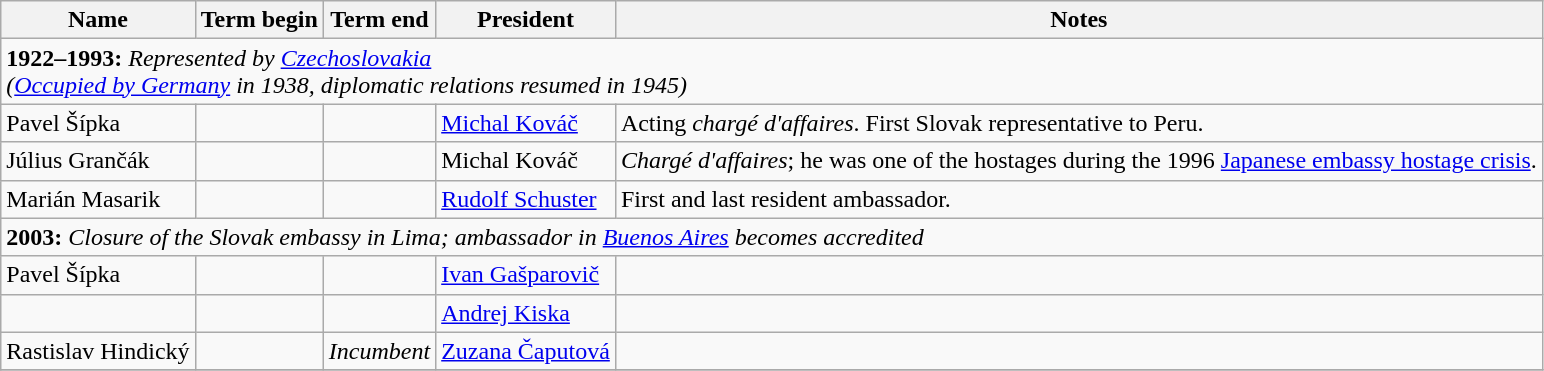<table class="wikitable sortable">
<tr>
<th>Name</th>
<th>Term begin</th>
<th>Term end</th>
<th>President</th>
<th class="unsortable">Notes</th>
</tr>
<tr>
<td colspan=6><div><strong>1922–1993:</strong> <em>Represented by  <a href='#'>Czechoslovakia</a><br>(<a href='#'>Occupied by Germany</a> in 1938, diplomatic relations resumed in 1945)</em></div></td>
</tr>
<tr>
<td>Pavel Šípka</td>
<td></td>
<td></td>
<td><a href='#'>Michal Kováč</a></td>
<td>Acting <em>chargé d'affaires</em>. First Slovak representative to Peru.</td>
</tr>
<tr>
<td>Július Grančák</td>
<td></td>
<td></td>
<td>Michal Kováč</td>
<td><em>Chargé d'affaires</em>; he was one of the hostages during the 1996 <a href='#'>Japanese embassy hostage crisis</a>.</td>
</tr>
<tr>
<td>Marián Masarik</td>
<td></td>
<td></td>
<td><a href='#'>Rudolf Schuster</a></td>
<td>First and last resident ambassador.</td>
</tr>
<tr>
<td colspan=6><div><strong>2003:</strong> <em>Closure of the Slovak embassy in Lima; ambassador in <a href='#'>Buenos Aires</a> becomes accredited</em></div></td>
</tr>
<tr>
<td>Pavel Šípka</td>
<td></td>
<td></td>
<td><a href='#'>Ivan Gašparovič</a></td>
<td></td>
</tr>
<tr>
<td></td>
<td></td>
<td></td>
<td><a href='#'>Andrej Kiska</a></td>
<td></td>
</tr>
<tr>
<td>Rastislav Hindický</td>
<td></td>
<td><em>Incumbent</em></td>
<td><a href='#'>Zuzana Čaputová</a></td>
<td></td>
</tr>
<tr>
</tr>
</table>
